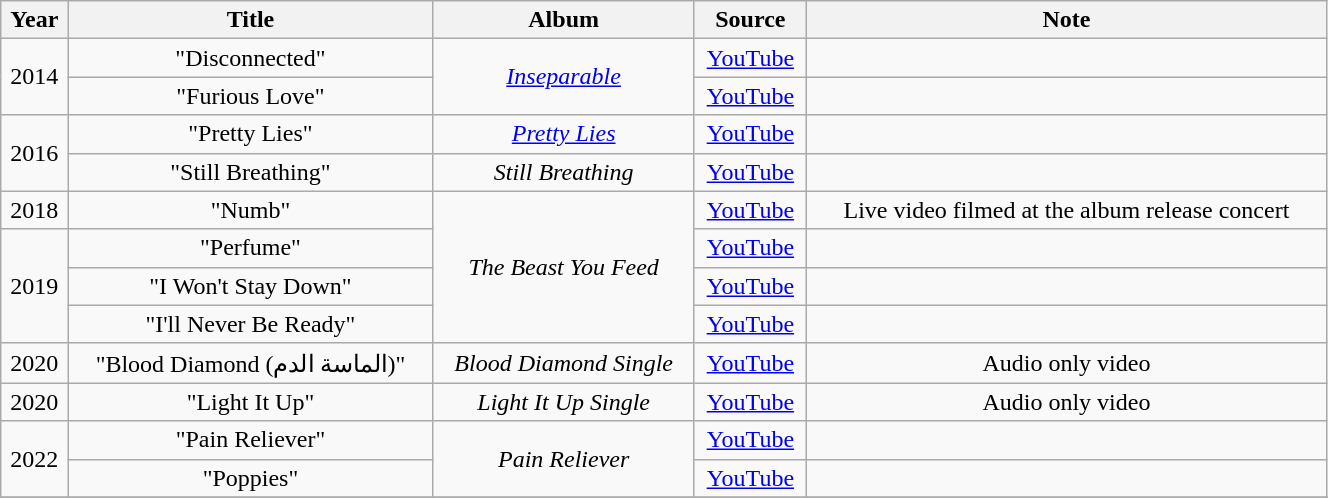<table class="wikitable" style="width:70%; text-align:center;">
<tr>
<th>Year</th>
<th>Title</th>
<th>Album</th>
<th>Source</th>
<th>Note</th>
</tr>
<tr>
<td rowspan="2">2014</td>
<td>"Disconnected"</td>
<td style="text-align:center;" rowspan="2"><em><a href='#'>Inseparable</a></em></td>
<td><a href='#'>YouTube</a> </td>
<td></td>
</tr>
<tr>
<td>"Furious Love"</td>
<td><a href='#'>YouTube</a> </td>
<td></td>
</tr>
<tr>
<td rowspan="2">2016</td>
<td>"Pretty Lies"</td>
<td style="text-align:center;"><em><a href='#'>Pretty Lies</a></em></td>
<td><a href='#'>YouTube</a> </td>
<td></td>
</tr>
<tr>
<td>"Still Breathing"</td>
<td style="text-align:center;"><em>Still Breathing</em></td>
<td><a href='#'>YouTube</a> </td>
<td></td>
</tr>
<tr>
<td>2018</td>
<td>"Numb"</td>
<td style="text-align:center;" rowspan="4"><em>The Beast You Feed</em></td>
<td><a href='#'>YouTube</a> </td>
<td>Live video filmed at the album release concert</td>
</tr>
<tr>
<td rowspan="3">2019</td>
<td>"Perfume"</td>
<td><a href='#'>YouTube</a> </td>
<td></td>
</tr>
<tr>
<td>"I Won't Stay Down"</td>
<td><a href='#'>YouTube</a> </td>
<td></td>
</tr>
<tr>
<td>"I'll Never Be Ready"</td>
<td><a href='#'>YouTube</a> </td>
<td></td>
</tr>
<tr>
<td>2020</td>
<td>"Blood Diamond (الماسة الدم)"</td>
<td style="text-align:center;"><em>Blood Diamond Single</em></td>
<td><a href='#'>YouTube</a> </td>
<td>Audio only video</td>
</tr>
<tr>
<td>2020</td>
<td>"Light It Up"</td>
<td style="text-align:center;"><em>Light It Up Single</em></td>
<td><a href='#'>YouTube</a> </td>
<td>Audio only video</td>
</tr>
<tr>
<td rowspan="2">2022</td>
<td>"Pain Reliever"</td>
<td style="text-align:center;" rowspan="2"><em>Pain Reliever</em></td>
<td><a href='#'>YouTube</a> </td>
<td></td>
</tr>
<tr>
<td>"Poppies"</td>
<td style="text-align:center;"><a href='#'>YouTube</a> </td>
<td></td>
</tr>
<tr>
</tr>
</table>
